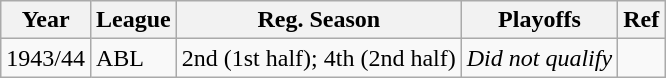<table class="wikitable">
<tr>
<th>Year</th>
<th>League</th>
<th>Reg. Season</th>
<th>Playoffs</th>
<th>Ref</th>
</tr>
<tr>
<td>1943/44</td>
<td>ABL</td>
<td>2nd (1st half); 4th (2nd half)</td>
<td><em>Did not qualify</em></td>
<td></td>
</tr>
</table>
